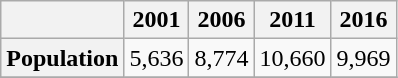<table class="wikitable">
<tr>
<th></th>
<th>2001</th>
<th>2006</th>
<th>2011</th>
<th>2016</th>
</tr>
<tr>
<th>Population</th>
<td>5,636</td>
<td>8,774</td>
<td>10,660</td>
<td>9,969</td>
</tr>
<tr>
</tr>
</table>
